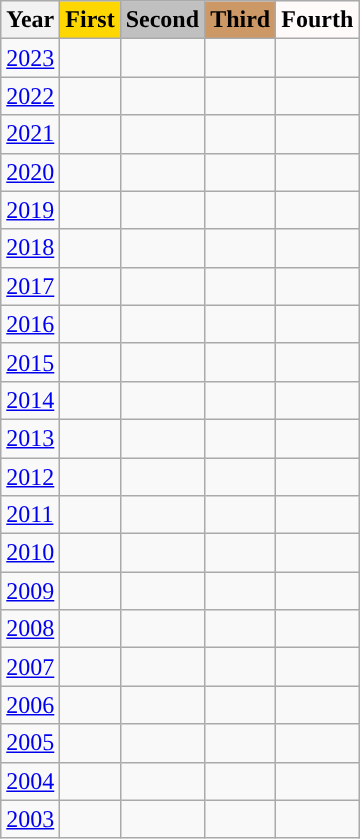<table class="wikitable">
<tr>
<th>Year</th>
<th style="background-color:gold;">First</th>
<th style="background-color:silver;">Second</th>
<th style="background-color:#c96;">Third</th>
<th style="background-color:snow">Fourth</th>
</tr>
<tr>
<td><a href='#'>2023</a></td>
<td></td>
<td></td>
<td></td>
<td></td>
</tr>
<tr>
<td><a href='#'>2022</a></td>
<td></td>
<td></td>
<td></td>
<td></td>
</tr>
<tr>
<td><a href='#'>2021</a></td>
<td></td>
<td></td>
<td></td>
<td></td>
</tr>
<tr>
<td><a href='#'>2020</a></td>
<td></td>
<td></td>
<td></td>
<td></td>
</tr>
<tr>
<td><a href='#'>2019</a></td>
<td></td>
<td></td>
<td></td>
<td></td>
</tr>
<tr>
<td><a href='#'>2018</a></td>
<td></td>
<td></td>
<td></td>
<td></td>
</tr>
<tr>
<td><a href='#'>2017</a></td>
<td></td>
<td></td>
<td></td>
<td></td>
</tr>
<tr>
<td><a href='#'>2016</a></td>
<td></td>
<td></td>
<td></td>
<td></td>
</tr>
<tr>
<td><a href='#'>2015</a></td>
<td></td>
<td></td>
<td></td>
<td></td>
</tr>
<tr>
<td><a href='#'>2014</a></td>
<td></td>
<td></td>
<td></td>
<td></td>
</tr>
<tr>
<td><a href='#'>2013</a></td>
<td></td>
<td></td>
<td></td>
<td></td>
</tr>
<tr>
<td><a href='#'>2012</a></td>
<td></td>
<td></td>
<td></td>
<td></td>
</tr>
<tr>
<td><a href='#'>2011</a></td>
<td></td>
<td></td>
<td></td>
<td></td>
</tr>
<tr>
<td><a href='#'>2010</a></td>
<td></td>
<td></td>
<td></td>
<td></td>
</tr>
<tr>
<td><a href='#'>2009</a></td>
<td></td>
<td></td>
<td></td>
<td></td>
</tr>
<tr>
<td><a href='#'>2008</a></td>
<td></td>
<td></td>
<td></td>
<td></td>
</tr>
<tr>
<td><a href='#'>2007</a></td>
<td></td>
<td></td>
<td></td>
<td></td>
</tr>
<tr>
<td><a href='#'>2006</a></td>
<td></td>
<td></td>
<td></td>
<td></td>
</tr>
<tr>
<td><a href='#'>2005</a></td>
<td></td>
<td></td>
<td></td>
<td></td>
</tr>
<tr>
<td><a href='#'>2004</a></td>
<td></td>
<td></td>
<td></td>
<td></td>
</tr>
<tr>
<td><a href='#'>2003</a></td>
<td></td>
<td></td>
<td></td>
<td></td>
</tr>
</table>
